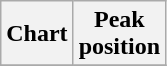<table class="wikitable plainrowheaders" style="text-align:center;">
<tr>
<th scope="col">Chart</th>
<th scope="col">Peak<br>position</th>
</tr>
<tr>
</tr>
</table>
